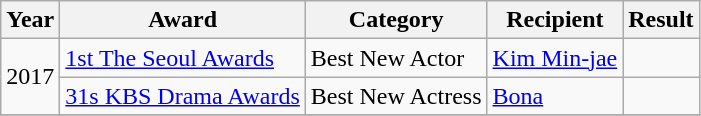<table class="wikitable sortable">
<tr>
<th>Year</th>
<th>Award</th>
<th>Category</th>
<th>Recipient</th>
<th>Result</th>
</tr>
<tr>
<td rowspan=2>2017</td>
<td><a href='#'>1st The Seoul Awards</a></td>
<td>Best New Actor</td>
<td><a href='#'>Kim Min-jae</a></td>
<td></td>
</tr>
<tr>
<td><a href='#'>31s KBS Drama Awards</a></td>
<td>Best New Actress</td>
<td><a href='#'>Bona</a></td>
<td></td>
</tr>
<tr>
</tr>
</table>
